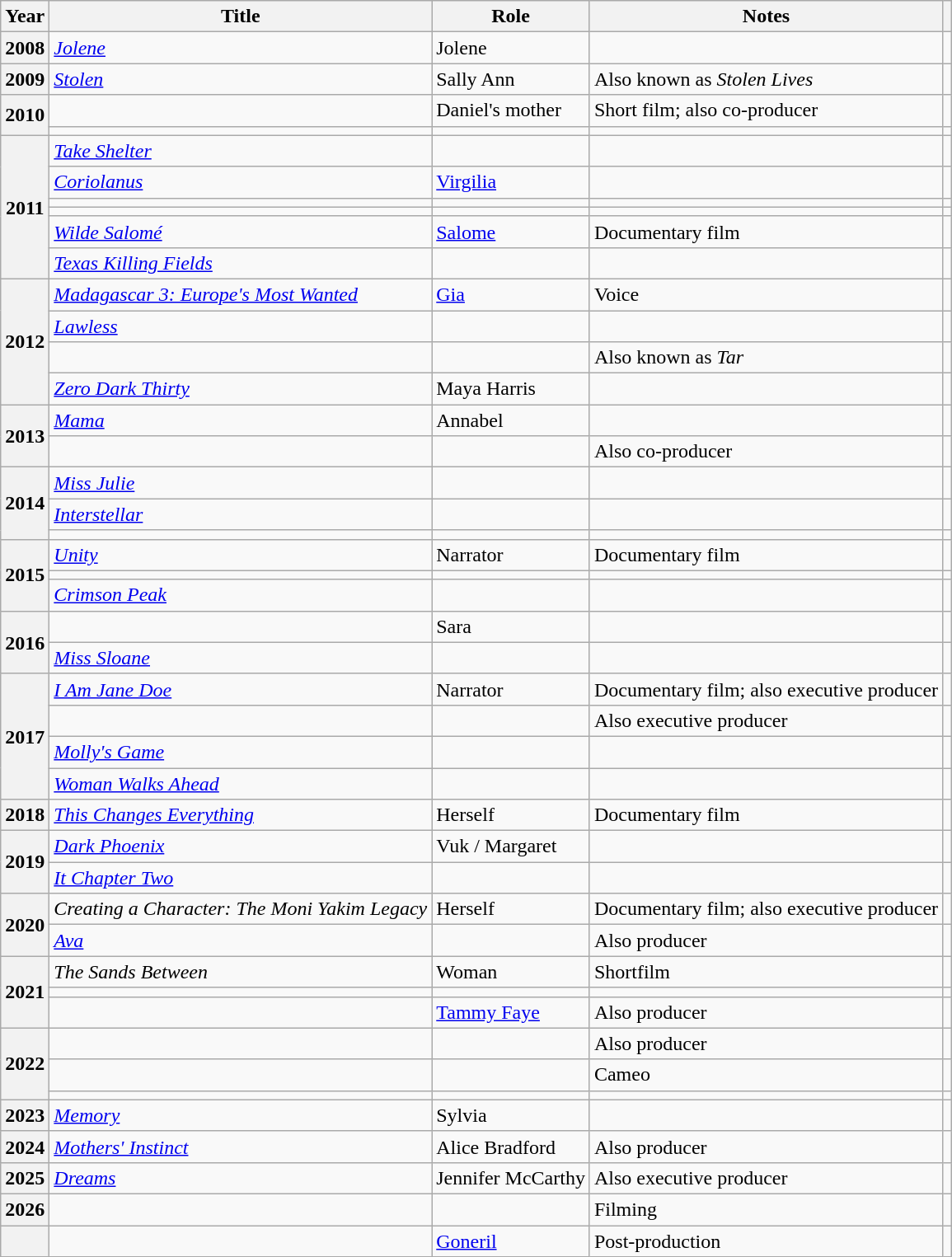<table class="wikitable plainrowheaders sortable" style="margin-right: 0;">
<tr>
<th scope="col">Year</th>
<th scope="col">Title</th>
<th scope="col">Role</th>
<th scope="col" class="unsortable">Notes</th>
<th scope="col" class="unsortable"></th>
</tr>
<tr>
<th scope=row>2008</th>
<td><em><a href='#'>Jolene</a></em></td>
<td>Jolene</td>
<td></td>
<td style="text-align:center;"></td>
</tr>
<tr>
<th scope=row>2009</th>
<td><em><a href='#'>Stolen</a></em></td>
<td>Sally Ann</td>
<td>Also known as <em>Stolen Lives</em></td>
<td style="text-align:center;"></td>
</tr>
<tr>
<th scope=row rowspan="2">2010</th>
<td></td>
<td>Daniel's mother</td>
<td>Short film; also co-producer</td>
<td style="text-align:center;"></td>
</tr>
<tr>
<td><em></em></td>
<td></td>
<td></td>
<td style="text-align:center;"></td>
</tr>
<tr>
<th scope=row rowspan="6">2011</th>
<td><em><a href='#'>Take Shelter</a></em></td>
<td></td>
<td></td>
<td style="text-align:center;"></td>
</tr>
<tr>
<td><em><a href='#'>Coriolanus</a></em></td>
<td><a href='#'>Virgilia</a></td>
<td></td>
<td style="text-align:center;"></td>
</tr>
<tr>
<td><em></em></td>
<td></td>
<td></td>
<td style="text-align:center;"></td>
</tr>
<tr>
<td><em></em></td>
<td></td>
<td></td>
<td style="text-align:center;"></td>
</tr>
<tr>
<td><em><a href='#'>Wilde Salomé</a></em></td>
<td><a href='#'>Salome</a></td>
<td>Documentary film</td>
<td style="text-align:center;"></td>
</tr>
<tr>
<td><em><a href='#'>Texas Killing Fields</a></em></td>
<td></td>
<td></td>
<td style="text-align:center;"></td>
</tr>
<tr>
<th scope=row rowspan="4">2012</th>
<td><em><a href='#'>Madagascar 3: Europe's Most Wanted</a></em></td>
<td><a href='#'>Gia</a></td>
<td>Voice</td>
<td style="text-align:center;"></td>
</tr>
<tr>
<td><em><a href='#'>Lawless</a></em></td>
<td></td>
<td></td>
<td style="text-align:center;"></td>
</tr>
<tr>
<td><em></em></td>
<td></td>
<td>Also known as <em>Tar</em></td>
<td style="text-align:center;"></td>
</tr>
<tr>
<td><em><a href='#'>Zero Dark Thirty</a></em></td>
<td>Maya Harris</td>
<td></td>
<td style="text-align:center;"></td>
</tr>
<tr>
<th scope=row rowspan="2">2013</th>
<td><em><a href='#'>Mama</a></em></td>
<td>Annabel</td>
<td></td>
<td style="text-align:center;"></td>
</tr>
<tr>
<td><em></em></td>
<td></td>
<td>Also co-producer</td>
<td style="text-align:center;"></td>
</tr>
<tr>
<th scope=row rowspan="3">2014</th>
<td><em><a href='#'>Miss Julie</a></em></td>
<td></td>
<td></td>
<td style="text-align:center;"></td>
</tr>
<tr>
<td><em><a href='#'>Interstellar</a></em></td>
<td></td>
<td></td>
<td style="text-align:center;"></td>
</tr>
<tr>
<td><em></em></td>
<td></td>
<td></td>
<td style="text-align:center;"></td>
</tr>
<tr>
<th scope=row rowspan="3">2015</th>
<td><em><a href='#'>Unity</a></em></td>
<td>Narrator</td>
<td>Documentary film</td>
<td style="text-align:center;"></td>
</tr>
<tr>
<td><em></em></td>
<td></td>
<td></td>
<td style="text-align:center;"></td>
</tr>
<tr>
<td><em><a href='#'>Crimson Peak</a></em></td>
<td></td>
<td></td>
<td style="text-align:center;"></td>
</tr>
<tr>
<th scope=row rowspan="2">2016</th>
<td><em></em></td>
<td>Sara</td>
<td></td>
<td style="text-align:center;"></td>
</tr>
<tr>
<td><em><a href='#'>Miss Sloane</a></em></td>
<td></td>
<td></td>
<td style="text-align:center;"></td>
</tr>
<tr>
<th scope=row rowspan="4">2017</th>
<td><em><a href='#'>I Am Jane Doe</a></em></td>
<td>Narrator</td>
<td>Documentary film; also executive producer</td>
<td style="text-align:center;"></td>
</tr>
<tr>
<td><em></em></td>
<td></td>
<td>Also executive producer</td>
<td style="text-align:center;"></td>
</tr>
<tr>
<td><em><a href='#'>Molly's Game</a></em></td>
<td></td>
<td></td>
<td style="text-align:center;"></td>
</tr>
<tr>
<td><em><a href='#'>Woman Walks Ahead</a></em></td>
<td></td>
<td></td>
<td style="text-align:center;"></td>
</tr>
<tr>
<th scope=row>2018</th>
<td><em><a href='#'>This Changes Everything</a></em></td>
<td>Herself</td>
<td>Documentary film</td>
<td style="text-align:center;"></td>
</tr>
<tr>
<th scope=row rowspan="2">2019</th>
<td><em><a href='#'>Dark Phoenix</a></em></td>
<td>Vuk / Margaret</td>
<td></td>
<td style="text-align:center;"></td>
</tr>
<tr>
<td><em><a href='#'>It Chapter Two</a></em></td>
<td></td>
<td></td>
<td style="text-align:center;"></td>
</tr>
<tr>
<th scope=row rowspan="2">2020</th>
<td><em>Creating a Character: The Moni Yakim Legacy</em></td>
<td>Herself</td>
<td>Documentary film; also executive producer</td>
<td style="text-align:center;"></td>
</tr>
<tr>
<td><em><a href='#'>Ava</a></em></td>
<td></td>
<td>Also producer</td>
<td style="text-align:center;"></td>
</tr>
<tr>
<th scope=row rowspan="3">2021</th>
<td><em>The Sands Between</em></td>
<td>Woman</td>
<td>Shortfilm</td>
<td style="text-align: center;"></td>
</tr>
<tr>
<td><em></em></td>
<td></td>
<td></td>
<td style="text-align:center;"></td>
</tr>
<tr>
<td><em></em></td>
<td><a href='#'>Tammy Faye</a></td>
<td>Also producer</td>
<td style="text-align:center;"></td>
</tr>
<tr>
<th scope=row rowspan="3">2022</th>
<td><em></em></td>
<td></td>
<td>Also producer</td>
<td style="text-align:center;"></td>
</tr>
<tr>
<td><em></em></td>
<td></td>
<td>Cameo</td>
<td style="text-align:center;"></td>
</tr>
<tr>
<td><em></em></td>
<td></td>
<td></td>
<td style="text-align:center;"></td>
</tr>
<tr>
<th scope=row>2023</th>
<td><em><a href='#'>Memory</a></em></td>
<td>Sylvia</td>
<td></td>
<td style="text-align:center;"></td>
</tr>
<tr>
<th scope=row>2024</th>
<td><em><a href='#'>Mothers' Instinct</a></em></td>
<td>Alice Bradford</td>
<td>Also producer</td>
<td style="text-align:center;"></td>
</tr>
<tr>
<th scope="row">2025</th>
<td><em><a href='#'>Dreams</a></em></td>
<td>Jennifer McCarthy</td>
<td>Also executive producer</td>
<td style="text-align:center;"></td>
</tr>
<tr>
<th scope="row">2026</th>
<td></td>
<td></td>
<td>Filming</td>
<td style="text-align: center;"></td>
</tr>
<tr>
<th scope=row></th>
<td></td>
<td><a href='#'>Goneril</a></td>
<td>Post-production</td>
<td style="text-align:center;"></td>
</tr>
</table>
